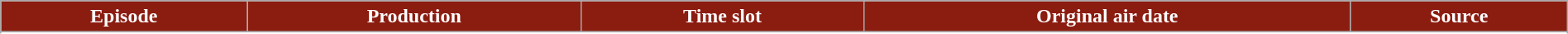<table class="wikitable plainrowheaders" style="width:100%;">
<tr>
<th colspan="2" scope="col" style="background:#8B1C10; color:white;">Episode</th>
<th scope="col" style="background:#8B1C10; color:white;">Production</th>
<th scope="col" style="background:#8B1C10; color:white;">Time slot</th>
<th scope="col" style="background:#8B1C10; color:white;">Original air date</th>
<th scope="col" style="background:#8B1C10; color:white;">Source</th>
</tr>
<tr>
</tr>
<tr>
</tr>
</table>
